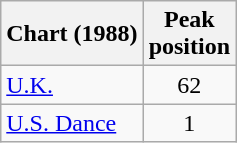<table class="wikitable sortable">
<tr>
<th>Chart (1988)</th>
<th>Peak<br>position</th>
</tr>
<tr>
<td><a href='#'>U.K.</a></td>
<td style="text-align:center;">62</td>
</tr>
<tr>
<td><a href='#'>U.S. Dance</a></td>
<td style="text-align:center;">1</td>
</tr>
</table>
